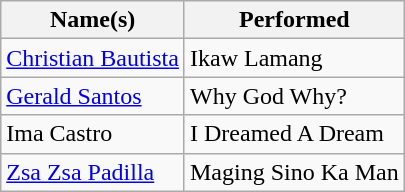<table class="wikitable sortable">
<tr>
<th>Name(s)</th>
<th>Performed</th>
</tr>
<tr>
<td><a href='#'>Christian Bautista</a></td>
<td>Ikaw Lamang</td>
</tr>
<tr>
<td><a href='#'>Gerald Santos</a></td>
<td>Why God Why?</td>
</tr>
<tr>
<td>Ima Castro</td>
<td>I Dreamed A Dream</td>
</tr>
<tr>
<td><a href='#'>Zsa Zsa Padilla</a></td>
<td>Maging Sino Ka Man</td>
</tr>
</table>
